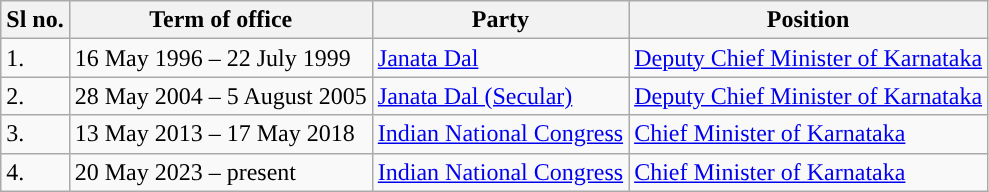<table class="wikitable">
<tr>
<th>Sl no.</th>
<th>Term of office</th>
<th>Party</th>
<th>Position</th>
</tr>
<tr>
<td style="background:">1.</td>
<td>16 May 1996 – 22 July 1999</td>
<td><a href='#'>Janata Dal</a></td>
<td><a href='#'>Deputy Chief Minister of Karnataka</a></td>
</tr>
<tr>
<td style="background:">2.</td>
<td>28 May 2004 – 5 August 2005</td>
<td><a href='#'>Janata Dal (Secular)</a></td>
<td><a href='#'>Deputy Chief Minister of Karnataka</a></td>
</tr>
<tr>
<td style="background:">3.</td>
<td>13 May 2013 – 17 May 2018</td>
<td><a href='#'>Indian National Congress</a></td>
<td><a href='#'>Chief Minister of Karnataka</a></td>
</tr>
<tr>
<td style="background:">4.</td>
<td>20 May 2023 – present</td>
<td><a href='#'>Indian National Congress</a></td>
<td><a href='#'>Chief Minister of Karnataka</a></td>
</tr>
</table>
